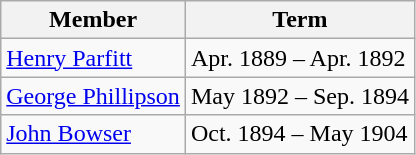<table class="wikitable">
<tr>
<th>Member</th>
<th>Term</th>
</tr>
<tr>
<td><a href='#'>Henry Parfitt</a></td>
<td>Apr. 1889 – Apr. 1892</td>
</tr>
<tr>
<td><a href='#'>George Phillipson</a></td>
<td>May 1892 – Sep. 1894</td>
</tr>
<tr>
<td><a href='#'>John Bowser</a></td>
<td>Oct. 1894 – May 1904</td>
</tr>
</table>
